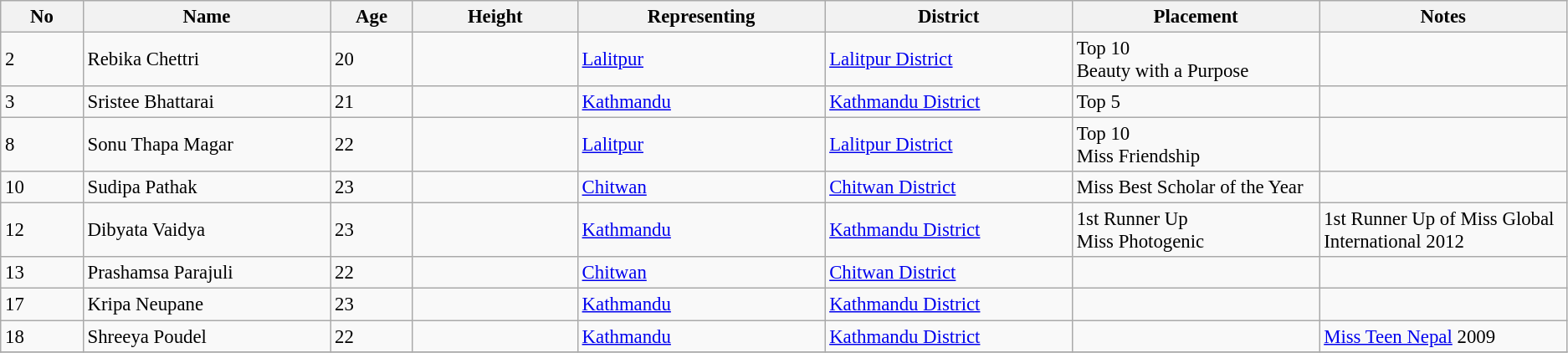<table class="wikitable sortable" style="font-size:95%">
<tr>
<th width="05%">No</th>
<th width="15%">Name</th>
<th width="05%">Age</th>
<th width="10%">Height</th>
<th width="15%">Representing</th>
<th width="15%">District</th>
<th width="15%">Placement</th>
<th width="15%">Notes</th>
</tr>
<tr>
<td>2</td>
<td>Rebika Chettri</td>
<td>20</td>
<td></td>
<td><a href='#'>Lalitpur</a></td>
<td><a href='#'>Lalitpur District</a></td>
<td>Top 10 <br> Beauty with a Purpose</td>
<td></td>
</tr>
<tr>
<td>3</td>
<td>Sristee Bhattarai</td>
<td>21</td>
<td></td>
<td><a href='#'>Kathmandu</a></td>
<td><a href='#'>Kathmandu District</a></td>
<td>Top 5</td>
<td></td>
</tr>
<tr>
<td>8</td>
<td>Sonu Thapa Magar</td>
<td>22</td>
<td></td>
<td><a href='#'>Lalitpur</a></td>
<td><a href='#'>Lalitpur District</a></td>
<td>Top 10 <br> Miss Friendship</td>
<td></td>
</tr>
<tr>
<td>10</td>
<td>Sudipa Pathak</td>
<td>23</td>
<td></td>
<td><a href='#'>Chitwan</a></td>
<td><a href='#'>Chitwan District</a></td>
<td>Miss Best Scholar of the Year</td>
<td></td>
</tr>
<tr>
<td>12</td>
<td>Dibyata Vaidya</td>
<td>23</td>
<td></td>
<td><a href='#'>Kathmandu</a></td>
<td><a href='#'>Kathmandu District</a></td>
<td>1st Runner Up <br> Miss Photogenic</td>
<td>1st Runner Up of Miss Global International 2012</td>
</tr>
<tr>
<td>13</td>
<td>Prashamsa Parajuli</td>
<td>22</td>
<td></td>
<td><a href='#'>Chitwan</a></td>
<td><a href='#'>Chitwan District</a></td>
<td></td>
<td></td>
</tr>
<tr>
<td>17</td>
<td>Kripa Neupane</td>
<td>23</td>
<td></td>
<td><a href='#'>Kathmandu</a></td>
<td><a href='#'>Kathmandu District</a></td>
<td></td>
<td></td>
</tr>
<tr>
<td>18</td>
<td>Shreeya Poudel</td>
<td>22</td>
<td></td>
<td><a href='#'>Kathmandu</a></td>
<td><a href='#'>Kathmandu District</a></td>
<td></td>
<td><a href='#'>Miss Teen Nepal</a> 2009</td>
</tr>
<tr>
</tr>
</table>
